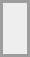<table border="0" cellpadding="4" cellspacing="4" style="margin:auto; border:2px solid #9d9d9d; background:#eee;">
<tr>
<td><br><div></div></td>
</tr>
</table>
